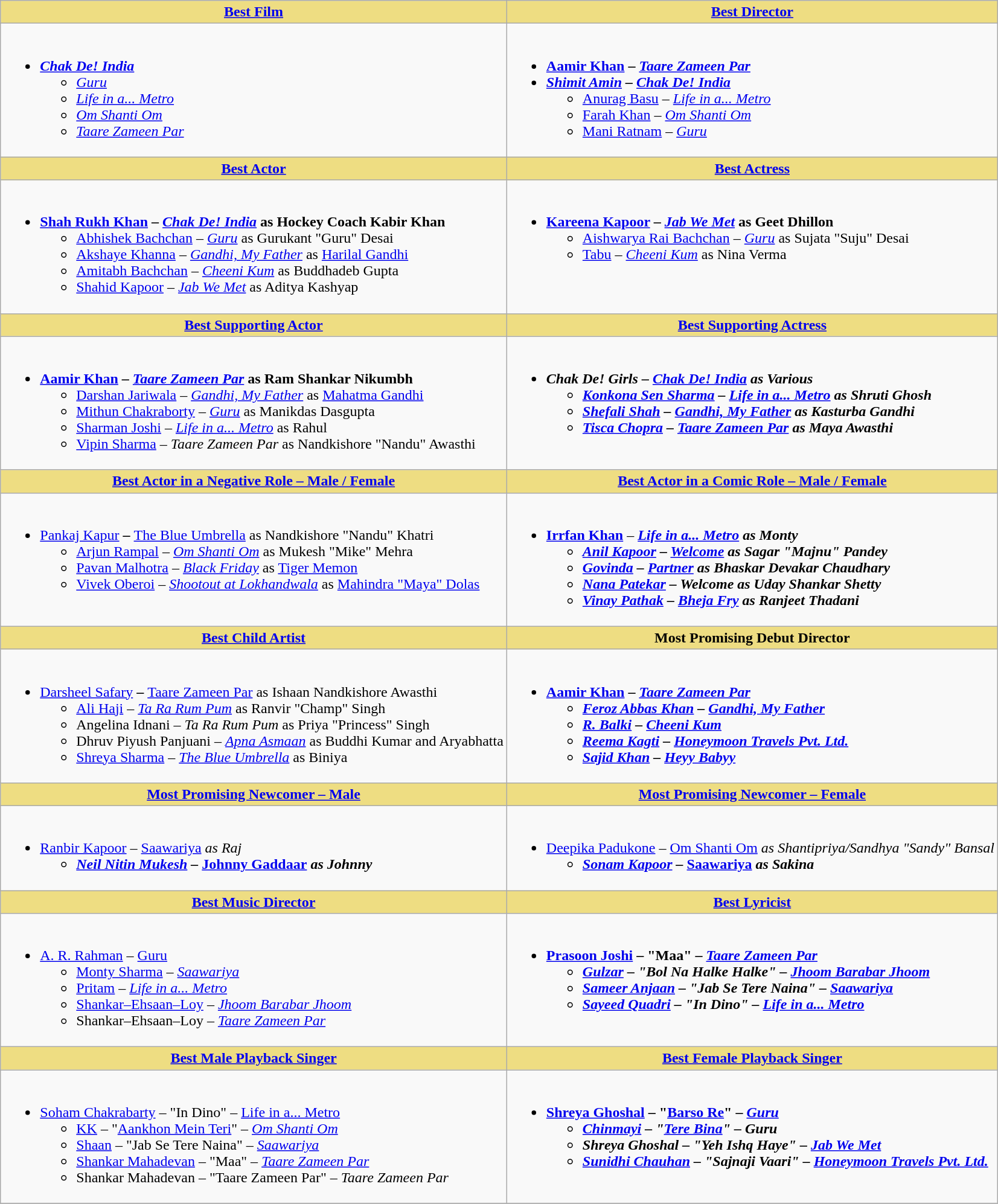<table class="wikitable">
<tr>
<th style="background:#EEDD82;" !align="center"><a href='#'>Best Film</a></th>
<th style="background:#EEDD82;" !align="center"><a href='#'>Best Director</a></th>
</tr>
<tr>
<td valign="top"><br><ul><li><strong><em><a href='#'>Chak De! India</a></em></strong><ul><li><em><a href='#'>Guru</a></em></li><li><em><a href='#'>Life in a... Metro</a></em></li><li><em><a href='#'>Om Shanti Om</a></em></li><li><em><a href='#'>Taare Zameen Par</a></em></li></ul></li></ul></td>
<td valign="top"><br><ul><li><strong><a href='#'>Aamir Khan</a> – <em><a href='#'>Taare Zameen Par</a><strong><em></li><li></strong><a href='#'>Shimit Amin</a> – </em><a href='#'>Chak De! India</a></em></strong><ul><li><a href='#'>Anurag Basu</a> – <em><a href='#'>Life in a... Metro</a></em></li><li><a href='#'>Farah Khan</a> – <em><a href='#'>Om Shanti Om</a></em></li><li><a href='#'>Mani Ratnam</a> – <em><a href='#'>Guru</a></em></li></ul></li></ul></td>
</tr>
<tr>
<th style="background:#EEDD82;" ! align="center"><a href='#'>Best Actor</a></th>
<th style="background:#EEDD82;" ! align="center"><a href='#'>Best Actress</a></th>
</tr>
<tr>
<td valign="top"><br><ul><li><strong><a href='#'>Shah Rukh Khan</a> – <em><a href='#'>Chak De! India</a></em> as Hockey Coach Kabir Khan</strong><ul><li><a href='#'>Abhishek Bachchan</a> – <em><a href='#'>Guru</a></em> as Gurukant "Guru" Desai</li><li><a href='#'>Akshaye Khanna</a> – <em><a href='#'>Gandhi, My Father</a></em> as <a href='#'>Harilal Gandhi</a></li><li><a href='#'>Amitabh Bachchan</a> – <em><a href='#'>Cheeni Kum</a></em> as Buddhadeb Gupta</li><li><a href='#'>Shahid Kapoor</a> – <em><a href='#'>Jab We Met</a></em> as Aditya Kashyap</li></ul></li></ul></td>
<td valign="top"><br><ul><li><strong><a href='#'>Kareena Kapoor</a> – <em><a href='#'>Jab We Met</a></em> as Geet Dhillon</strong><ul><li><a href='#'>Aishwarya Rai Bachchan</a> – <em><a href='#'>Guru</a></em> as Sujata "Suju" Desai</li><li><a href='#'>Tabu</a> – <em><a href='#'>Cheeni Kum</a></em> as Nina Verma</li></ul></li></ul></td>
</tr>
<tr>
<th style="background:#EEDD82;" ! align="center"><a href='#'>Best Supporting Actor</a></th>
<th style="background:#EEDD82;" ! align="center"><a href='#'>Best Supporting Actress</a></th>
</tr>
<tr>
<td valign="top"><br><ul><li><strong><a href='#'>Aamir Khan</a> – <em><a href='#'>Taare Zameen Par</a></em> as Ram Shankar Nikumbh</strong><ul><li><a href='#'>Darshan Jariwala</a> – <em><a href='#'>Gandhi, My Father</a></em> as <a href='#'>Mahatma Gandhi</a></li><li><a href='#'>Mithun Chakraborty</a> – <em><a href='#'>Guru</a></em> as Manikdas Dasgupta</li><li><a href='#'>Sharman Joshi</a> – <em><a href='#'>Life in a... Metro</a></em> as Rahul</li><li><a href='#'>Vipin Sharma</a> – <em>Taare Zameen Par</em> as Nandkishore "Nandu" Awasthi</li></ul></li></ul></td>
<td valign="top"><br><ul><li><strong><em>Chak De!<em> Girls – </em><a href='#'>Chak De! India</a><em> as Various<strong><ul><li><a href='#'>Konkona Sen Sharma</a> – </em><a href='#'>Life in a... Metro</a><em> as Shruti Ghosh</li><li><a href='#'>Shefali Shah</a> – </em><a href='#'>Gandhi, My Father</a><em> as Kasturba Gandhi</li><li><a href='#'>Tisca Chopra</a> – </em><a href='#'>Taare Zameen Par</a><em> as Maya Awasthi</li></ul></li></ul></td>
</tr>
<tr>
<th style="background:#EEDD82;" ! align="center"><a href='#'>Best Actor in a Negative Role – Male / Female</a></th>
<th style="background:#EEDD82;" ! align="center"><a href='#'>Best Actor in a Comic Role – Male / Female</a></th>
</tr>
<tr>
<td valign="top"><br><ul><li></strong><a href='#'>Pankaj Kapur</a><strong> – </em></strong><a href='#'>The Blue Umbrella</a></em> as Nandkishore "Nandu" Khatri</strong><ul><li><a href='#'>Arjun Rampal</a> – <em><a href='#'>Om Shanti Om</a></em> as Mukesh "Mike" Mehra</li><li><a href='#'>Pavan Malhotra</a> – <em><a href='#'>Black Friday</a></em> as <a href='#'>Tiger Memon</a></li><li><a href='#'>Vivek Oberoi</a> – <em><a href='#'>Shootout at Lokhandwala</a></em> as <a href='#'>Mahindra "Maya" Dolas</a></li></ul></li></ul></td>
<td valign="top"><br><ul><li><strong><a href='#'>Irrfan Khan</a></strong> – <strong><em><a href='#'>Life in a... Metro</a><em> as Monty<strong><ul><li><a href='#'>Anil Kapoor</a> – </em><a href='#'>Welcome</a><em> as Sagar "Majnu" Pandey</li><li><a href='#'>Govinda</a> – </em><a href='#'>Partner</a><em> as Bhaskar Devakar Chaudhary</li><li><a href='#'>Nana Patekar</a> – </em>Welcome<em> as Uday Shankar Shetty</li><li><a href='#'>Vinay Pathak</a> – </em><a href='#'>Bheja Fry</a><em> as Ranjeet Thadani</li></ul></li></ul></td>
</tr>
<tr>
<th style="background:#EEDD82;" ! align="center"><a href='#'>Best Child Artist</a></th>
<th style="background:#EEDD82;" ! align="center">Most Promising Debut Director</th>
</tr>
<tr>
<td valign="top"><br><ul><li></strong><a href='#'>Darsheel Safary</a><strong> – </em></strong><a href='#'>Taare Zameen Par</a></em> as Ishaan Nandkishore Awasthi</strong><ul><li><a href='#'>Ali Haji</a> – <em><a href='#'>Ta Ra Rum Pum</a></em> as Ranvir "Champ" Singh</li><li>Angelina Idnani – <em>Ta Ra Rum Pum</em> as Priya "Princess" Singh</li><li>Dhruv Piyush Panjuani – <em><a href='#'>Apna Asmaan</a></em> as Buddhi Kumar and Aryabhatta</li><li><a href='#'>Shreya Sharma</a> – <em><a href='#'>The Blue Umbrella</a></em> as Biniya</li></ul></li></ul></td>
<td valign="top"><br><ul><li><strong><a href='#'>Aamir Khan</a> – <em><a href='#'>Taare Zameen Par</a><strong><em><ul><li><a href='#'>Feroz Abbas Khan</a> – </em><a href='#'>Gandhi, My Father</a><em></li><li><a href='#'>R. Balki</a> – </em><a href='#'>Cheeni Kum</a><em></li><li><a href='#'>Reema Kagti</a> – </em><a href='#'>Honeymoon Travels Pvt. Ltd.</a><em></li><li><a href='#'>Sajid Khan</a> – </em><a href='#'>Heyy Babyy</a><em></li></ul></li></ul></td>
</tr>
<tr>
<th style="background:#EEDD82;" ! align="center"><a href='#'>Most Promising Newcomer – Male</a></th>
<th style="background:#EEDD82;" ! align="center"><a href='#'>Most Promising Newcomer – Female</a></th>
</tr>
<tr>
<td valign="top"><br><ul><li></strong><a href='#'>Ranbir Kapoor</a> – </em><a href='#'>Saawariya</a><em> as Raj<strong><ul><li><a href='#'>Neil Nitin Mukesh</a> – </em><a href='#'>Johnny Gaddaar</a><em> as Johnny</li></ul></li></ul></td>
<td valign="top"><br><ul><li></strong><a href='#'>Deepika Padukone</a> –  </em><a href='#'>Om Shanti Om</a><em> as Shantipriya/Sandhya "Sandy" Bansal<strong><ul><li><a href='#'>Sonam Kapoor</a> – </em><a href='#'>Saawariya</a><em> as Sakina</li></ul></li></ul></td>
</tr>
<tr>
<th style="background:#EEDD82;" ! align="center"><a href='#'>Best Music Director</a></th>
<th style="background:#EEDD82;" ! align="center"><a href='#'>Best Lyricist</a></th>
</tr>
<tr>
<td valign="top"><br><ul><li></strong><a href='#'>A. R. Rahman</a> – </em><a href='#'>Guru</a></em></strong><ul><li><a href='#'>Monty Sharma</a> – <em><a href='#'>Saawariya</a></em></li><li><a href='#'>Pritam</a> – <em><a href='#'>Life in a... Metro</a></em></li><li><a href='#'>Shankar–Ehsaan–Loy</a> – <em><a href='#'>Jhoom Barabar Jhoom</a></em></li><li>Shankar–Ehsaan–Loy – <em><a href='#'>Taare Zameen Par</a></em></li></ul></li></ul></td>
<td valign="top"><br><ul><li><strong><a href='#'>Prasoon Joshi</a> – "Maa" – <em><a href='#'>Taare Zameen Par</a><strong><em><ul><li><a href='#'>Gulzar</a> – "Bol Na Halke Halke" – </em><a href='#'>Jhoom Barabar Jhoom</a><em></li><li><a href='#'>Sameer Anjaan</a> – "Jab Se Tere Naina" – </em><a href='#'>Saawariya</a><em></li><li><a href='#'>Sayeed Quadri</a> – "In Dino" – </em><a href='#'>Life in a... Metro</a><em></li></ul></li></ul></td>
</tr>
<tr>
<th style="background:#EEDD82;" ! align="center"><a href='#'>Best Male Playback Singer</a></th>
<th style="background:#EEDD82;" ! align="center"><a href='#'>Best Female Playback Singer</a></th>
</tr>
<tr>
<td valign="top"><br><ul><li></strong><a href='#'>Soham Chakrabarty</a> – "In Dino" – </em><a href='#'>Life in a... Metro</a></em></strong><ul><li><a href='#'>KK</a> – "<a href='#'>Aankhon Mein Teri</a>" – <em><a href='#'>Om Shanti Om</a></em></li><li><a href='#'>Shaan</a> – "Jab Se Tere Naina" – <em><a href='#'>Saawariya</a></em></li><li><a href='#'>Shankar Mahadevan</a> – "Maa" – <em><a href='#'>Taare Zameen Par</a></em></li><li>Shankar Mahadevan – "Taare Zameen Par" – <em>Taare Zameen Par</em></li></ul></li></ul></td>
<td valign="top"><br><ul><li><strong><a href='#'>Shreya Ghoshal</a> – "<a href='#'>Barso Re</a>" – <em><a href='#'>Guru</a><strong><em><ul><li><a href='#'>Chinmayi</a> – "<a href='#'>Tere Bina</a>" – </em>Guru<em></li><li>Shreya Ghoshal – "Yeh Ishq Haye" – </em><a href='#'>Jab We Met</a><em></li><li><a href='#'>Sunidhi Chauhan</a> – "Sajnaji Vaari" – </em><a href='#'>Honeymoon Travels Pvt. Ltd.</a><em></li></ul></li></ul></td>
</tr>
<tr>
</tr>
</table>
